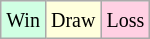<table class="wikitable">
<tr>
<td style="background-color: #d0ffe3;"><small>Win</small></td>
<td style="background-color: #ffffdd;"><small>Draw</small></td>
<td style="background-color: #ffd0e3;"><small>Loss</small></td>
</tr>
</table>
